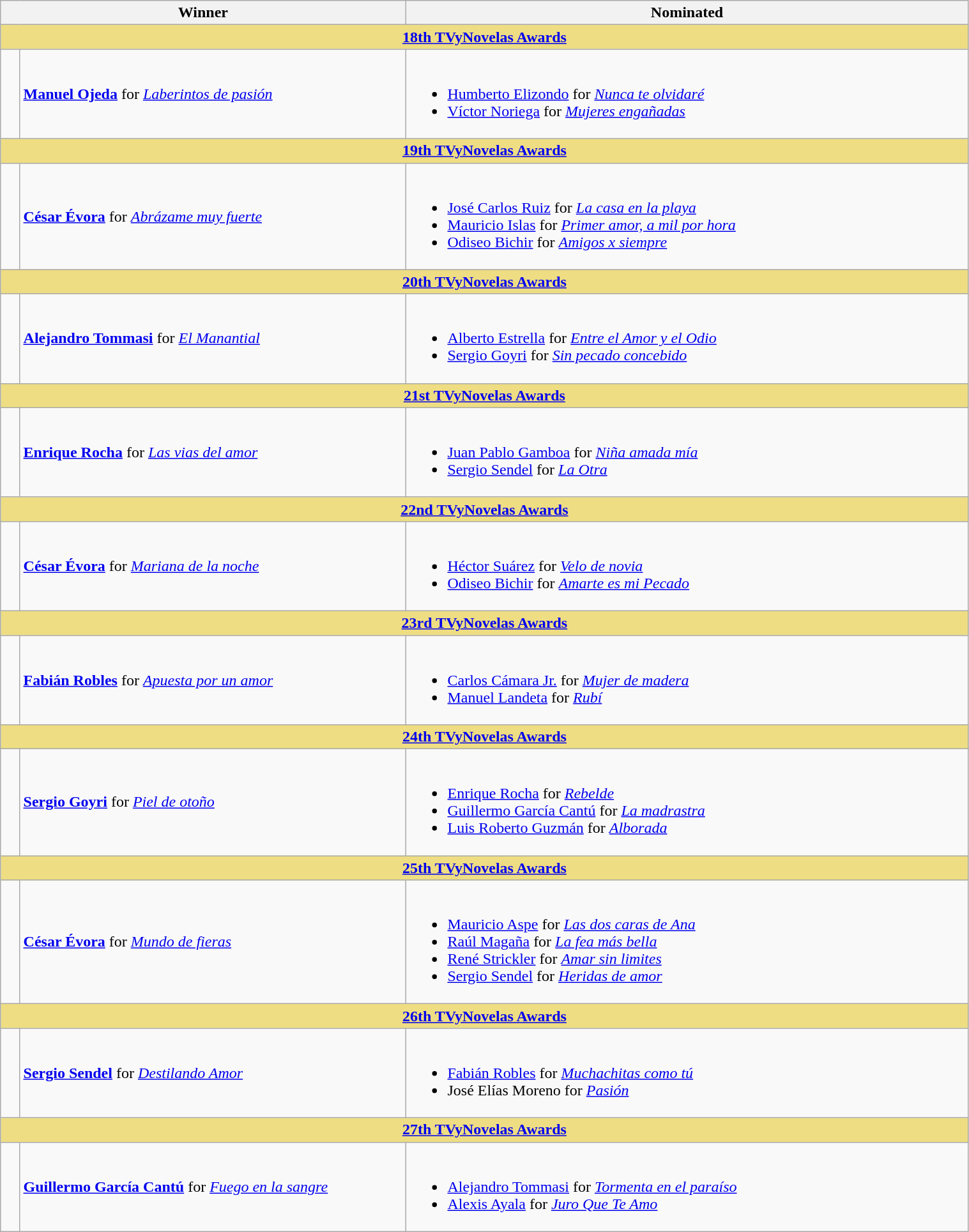<table class="wikitable" width=80%>
<tr align=center>
<th width="150px;" colspan=2; align="center">Winner</th>
<th width="580px;" align="center">Nominated</th>
</tr>
<tr>
<th colspan=9 style="background:#EEDD82;"  align="center"><strong><a href='#'>18th TVyNovelas Awards</a></strong></th>
</tr>
<tr>
<td width=2%></td>
<td><strong><a href='#'>Manuel Ojeda</a></strong> for <em><a href='#'>Laberintos de pasión</a></em></td>
<td><br><ul><li><a href='#'>Humberto Elizondo</a> for <em><a href='#'>Nunca te olvidaré</a></em></li><li><a href='#'>Víctor Noriega</a> for <em><a href='#'>Mujeres engañadas</a></em></li></ul></td>
</tr>
<tr>
<th colspan=9 style="background:#EEDD82;"  align="center"><strong><a href='#'>19th TVyNovelas Awards</a></strong></th>
</tr>
<tr>
<td width=2%></td>
<td><strong><a href='#'>César Évora</a></strong> for <em><a href='#'>Abrázame muy fuerte</a></em></td>
<td><br><ul><li><a href='#'>José Carlos Ruiz</a> for <em><a href='#'>La casa en la playa</a></em></li><li><a href='#'>Mauricio Islas</a> for <em><a href='#'>Primer amor, a mil por hora</a></em></li><li><a href='#'>Odiseo Bichir</a> for <em><a href='#'>Amigos x siempre</a></em></li></ul></td>
</tr>
<tr>
<th colspan=9 style="background:#EEDD82;"  align="center"><strong><a href='#'>20th TVyNovelas Awards</a></strong></th>
</tr>
<tr>
<td width=2%></td>
<td><strong><a href='#'>Alejandro Tommasi</a></strong> for <em><a href='#'>El Manantial</a></em></td>
<td><br><ul><li><a href='#'>Alberto Estrella</a> for <em><a href='#'>Entre el Amor y el Odio</a></em></li><li><a href='#'>Sergio Goyri</a> for <em><a href='#'>Sin pecado concebido</a></em></li></ul></td>
</tr>
<tr>
<th colspan=9 style="background:#EEDD82;"  align="center"><strong><a href='#'>21st TVyNovelas Awards</a></strong></th>
</tr>
<tr>
<td width=2%></td>
<td><strong><a href='#'>Enrique Rocha</a></strong> for <em><a href='#'>Las vias del amor</a></em></td>
<td><br><ul><li><a href='#'>Juan Pablo Gamboa</a> for <em><a href='#'>Niña amada mía</a></em></li><li><a href='#'>Sergio Sendel</a> for <em><a href='#'>La Otra</a></em></li></ul></td>
</tr>
<tr>
<th colspan=9 style="background:#EEDD82;"  align="center"><strong><a href='#'>22nd TVyNovelas Awards</a></strong></th>
</tr>
<tr>
<td width=2%></td>
<td><strong><a href='#'>César Évora</a></strong> for <em><a href='#'>Mariana de la noche</a></em></td>
<td><br><ul><li><a href='#'>Héctor Suárez</a> for <em><a href='#'>Velo de novia</a></em></li><li><a href='#'>Odiseo Bichir</a> for <em><a href='#'>Amarte es mi Pecado</a></em></li></ul></td>
</tr>
<tr>
<th colspan=9 style="background:#EEDD82;"  align="center"><strong><a href='#'>23rd TVyNovelas Awards</a></strong></th>
</tr>
<tr>
<td width=2%></td>
<td><strong><a href='#'>Fabián Robles</a></strong> for <em><a href='#'>Apuesta por un amor</a></em></td>
<td><br><ul><li><a href='#'>Carlos Cámara Jr.</a> for <em><a href='#'>Mujer de madera</a></em></li><li><a href='#'>Manuel Landeta</a> for <em><a href='#'>Rubí</a></em></li></ul></td>
</tr>
<tr>
<th colspan=9 style="background:#EEDD82;"  align="center"><strong><a href='#'>24th TVyNovelas Awards</a></strong></th>
</tr>
<tr>
<td width=2%></td>
<td><strong><a href='#'>Sergio Goyri</a></strong> for <em><a href='#'>Piel de otoño</a></em></td>
<td><br><ul><li><a href='#'>Enrique Rocha</a> for <em><a href='#'>Rebelde</a></em></li><li><a href='#'>Guillermo García Cantú</a> for <em><a href='#'>La madrastra</a></em></li><li><a href='#'>Luis Roberto Guzmán</a> for <em><a href='#'>Alborada</a></em></li></ul></td>
</tr>
<tr>
<th colspan=9 style="background:#EEDD82;"  align="center"><strong><a href='#'>25th TVyNovelas Awards</a></strong></th>
</tr>
<tr>
<td width=2%></td>
<td><strong><a href='#'>César Évora</a></strong> for <em><a href='#'>Mundo de fieras</a></em></td>
<td><br><ul><li><a href='#'>Mauricio Aspe</a> for <em><a href='#'>Las dos caras de Ana</a></em></li><li><a href='#'>Raúl Magaña</a> for <em><a href='#'>La fea más bella</a></em></li><li><a href='#'>René Strickler</a> for <em><a href='#'>Amar sin limites</a></em></li><li><a href='#'>Sergio Sendel</a> for <em><a href='#'>Heridas de amor</a></em></li></ul></td>
</tr>
<tr>
<th colspan=9 style="background:#EEDD82;"  align="center"><strong><a href='#'>26th TVyNovelas Awards</a></strong></th>
</tr>
<tr>
<td width=2%></td>
<td><strong><a href='#'>Sergio Sendel</a></strong> for <em><a href='#'>Destilando Amor</a></em></td>
<td><br><ul><li><a href='#'>Fabián Robles</a> for <em><a href='#'>Muchachitas como tú</a></em></li><li>José Elías Moreno for <em><a href='#'>Pasión</a></em></li></ul></td>
</tr>
<tr>
<th colspan=9 style="background:#EEDD82;"  align="center"><strong><a href='#'>27th TVyNovelas Awards</a></strong></th>
</tr>
<tr>
<td width=2%></td>
<td><strong><a href='#'>Guillermo García Cantú</a></strong> for <em><a href='#'>Fuego en la sangre</a></em></td>
<td><br><ul><li><a href='#'>Alejandro Tommasi</a> for <em><a href='#'>Tormenta en el paraíso</a></em></li><li><a href='#'>Alexis Ayala</a> for <em><a href='#'>Juro Que Te Amo</a></em></li></ul></td>
</tr>
</table>
